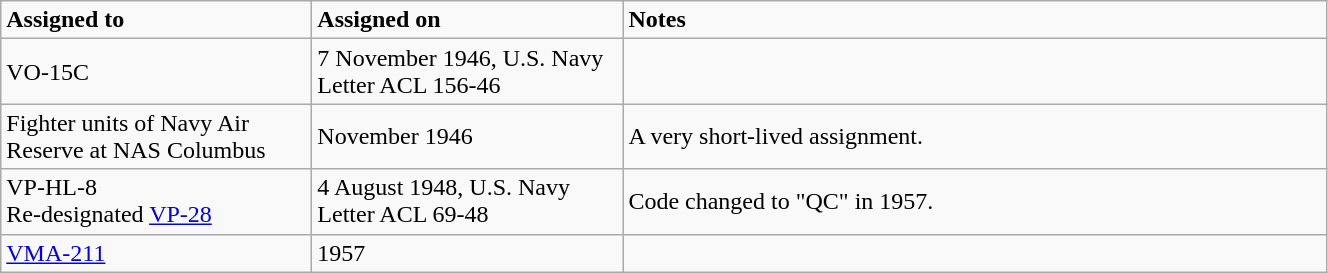<table class="wikitable" style="width: 70%;">
<tr>
<td style="width: 200px;"><strong>Assigned to</strong></td>
<td style="width: 200px;"><strong>Assigned on</strong></td>
<td><strong>Notes</strong></td>
</tr>
<tr>
<td>VO-15C</td>
<td>7 November 1946, U.S. Navy Letter ACL 156-46</td>
<td></td>
</tr>
<tr>
<td>Fighter units of Navy Air Reserve at NAS Columbus</td>
<td>November 1946</td>
<td>A very short-lived assignment.</td>
</tr>
<tr>
<td>VP-HL-8<br>Re-designated <a href='#'>VP-28</a></td>
<td>4 August 1948, U.S. Navy Letter ACL 69-48</td>
<td>Code changed to "QC" in 1957.</td>
</tr>
<tr>
<td><a href='#'>VMA-211</a></td>
<td>1957</td>
<td></td>
</tr>
</table>
